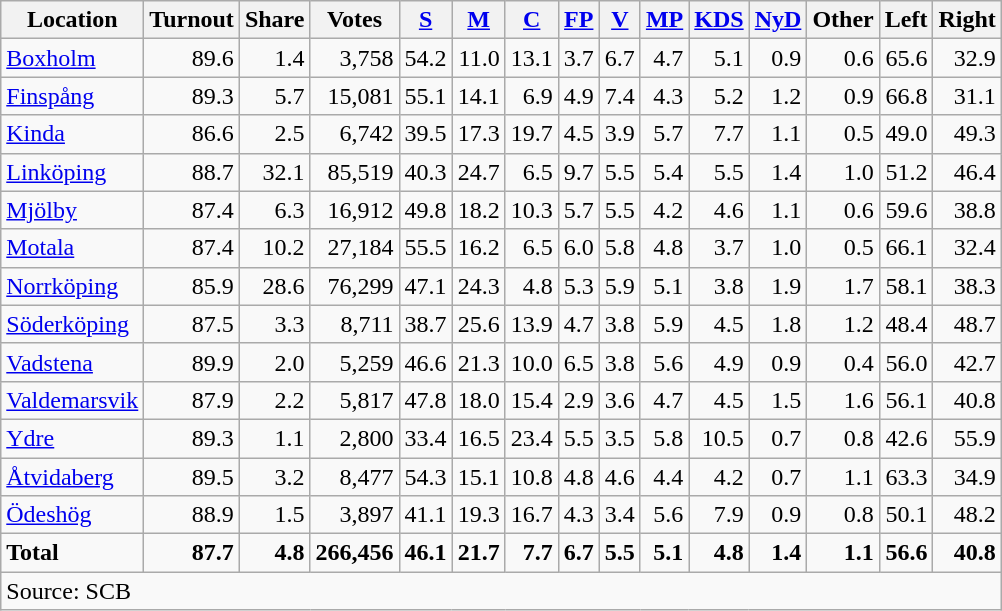<table class="wikitable sortable" style=text-align:right>
<tr>
<th>Location</th>
<th>Turnout</th>
<th>Share</th>
<th>Votes</th>
<th><a href='#'>S</a></th>
<th><a href='#'>M</a></th>
<th><a href='#'>C</a></th>
<th><a href='#'>FP</a></th>
<th><a href='#'>V</a></th>
<th><a href='#'>MP</a></th>
<th><a href='#'>KDS</a></th>
<th><a href='#'>NyD</a></th>
<th>Other</th>
<th>Left</th>
<th>Right</th>
</tr>
<tr>
<td align=left><a href='#'>Boxholm</a></td>
<td>89.6</td>
<td>1.4</td>
<td>3,758</td>
<td>54.2</td>
<td>11.0</td>
<td>13.1</td>
<td>3.7</td>
<td>6.7</td>
<td>4.7</td>
<td>5.1</td>
<td>0.9</td>
<td>0.6</td>
<td>65.6</td>
<td>32.9</td>
</tr>
<tr>
<td align=left><a href='#'>Finspång</a></td>
<td>89.3</td>
<td>5.7</td>
<td>15,081</td>
<td>55.1</td>
<td>14.1</td>
<td>6.9</td>
<td>4.9</td>
<td>7.4</td>
<td>4.3</td>
<td>5.2</td>
<td>1.2</td>
<td>0.9</td>
<td>66.8</td>
<td>31.1</td>
</tr>
<tr>
<td align=left><a href='#'>Kinda</a></td>
<td>86.6</td>
<td>2.5</td>
<td>6,742</td>
<td>39.5</td>
<td>17.3</td>
<td>19.7</td>
<td>4.5</td>
<td>3.9</td>
<td>5.7</td>
<td>7.7</td>
<td>1.1</td>
<td>0.5</td>
<td>49.0</td>
<td>49.3</td>
</tr>
<tr>
<td align=left><a href='#'>Linköping</a></td>
<td>88.7</td>
<td>32.1</td>
<td>85,519</td>
<td>40.3</td>
<td>24.7</td>
<td>6.5</td>
<td>9.7</td>
<td>5.5</td>
<td>5.4</td>
<td>5.5</td>
<td>1.4</td>
<td>1.0</td>
<td>51.2</td>
<td>46.4</td>
</tr>
<tr>
<td align=left><a href='#'>Mjölby</a></td>
<td>87.4</td>
<td>6.3</td>
<td>16,912</td>
<td>49.8</td>
<td>18.2</td>
<td>10.3</td>
<td>5.7</td>
<td>5.5</td>
<td>4.2</td>
<td>4.6</td>
<td>1.1</td>
<td>0.6</td>
<td>59.6</td>
<td>38.8</td>
</tr>
<tr>
<td align=left><a href='#'>Motala</a></td>
<td>87.4</td>
<td>10.2</td>
<td>27,184</td>
<td>55.5</td>
<td>16.2</td>
<td>6.5</td>
<td>6.0</td>
<td>5.8</td>
<td>4.8</td>
<td>3.7</td>
<td>1.0</td>
<td>0.5</td>
<td>66.1</td>
<td>32.4</td>
</tr>
<tr>
<td align=left><a href='#'>Norrköping</a></td>
<td>85.9</td>
<td>28.6</td>
<td>76,299</td>
<td>47.1</td>
<td>24.3</td>
<td>4.8</td>
<td>5.3</td>
<td>5.9</td>
<td>5.1</td>
<td>3.8</td>
<td>1.9</td>
<td>1.7</td>
<td>58.1</td>
<td>38.3</td>
</tr>
<tr>
<td align=left><a href='#'>Söderköping</a></td>
<td>87.5</td>
<td>3.3</td>
<td>8,711</td>
<td>38.7</td>
<td>25.6</td>
<td>13.9</td>
<td>4.7</td>
<td>3.8</td>
<td>5.9</td>
<td>4.5</td>
<td>1.8</td>
<td>1.2</td>
<td>48.4</td>
<td>48.7</td>
</tr>
<tr>
<td align=left><a href='#'>Vadstena</a></td>
<td>89.9</td>
<td>2.0</td>
<td>5,259</td>
<td>46.6</td>
<td>21.3</td>
<td>10.0</td>
<td>6.5</td>
<td>3.8</td>
<td>5.6</td>
<td>4.9</td>
<td>0.9</td>
<td>0.4</td>
<td>56.0</td>
<td>42.7</td>
</tr>
<tr>
<td align=left><a href='#'>Valdemarsvik</a></td>
<td>87.9</td>
<td>2.2</td>
<td>5,817</td>
<td>47.8</td>
<td>18.0</td>
<td>15.4</td>
<td>2.9</td>
<td>3.6</td>
<td>4.7</td>
<td>4.5</td>
<td>1.5</td>
<td>1.6</td>
<td>56.1</td>
<td>40.8</td>
</tr>
<tr>
<td align=left><a href='#'>Ydre</a></td>
<td>89.3</td>
<td>1.1</td>
<td>2,800</td>
<td>33.4</td>
<td>16.5</td>
<td>23.4</td>
<td>5.5</td>
<td>3.5</td>
<td>5.8</td>
<td>10.5</td>
<td>0.7</td>
<td>0.8</td>
<td>42.6</td>
<td>55.9</td>
</tr>
<tr>
<td align=left><a href='#'>Åtvidaberg</a></td>
<td>89.5</td>
<td>3.2</td>
<td>8,477</td>
<td>54.3</td>
<td>15.1</td>
<td>10.8</td>
<td>4.8</td>
<td>4.6</td>
<td>4.4</td>
<td>4.2</td>
<td>0.7</td>
<td>1.1</td>
<td>63.3</td>
<td>34.9</td>
</tr>
<tr>
<td align=left><a href='#'>Ödeshög</a></td>
<td>88.9</td>
<td>1.5</td>
<td>3,897</td>
<td>41.1</td>
<td>19.3</td>
<td>16.7</td>
<td>4.3</td>
<td>3.4</td>
<td>5.6</td>
<td>7.9</td>
<td>0.9</td>
<td>0.8</td>
<td>50.1</td>
<td>48.2</td>
</tr>
<tr>
<td align=left><strong>Total</strong></td>
<td><strong>87.7</strong></td>
<td><strong>4.8</strong></td>
<td><strong>266,456</strong></td>
<td><strong>46.1</strong></td>
<td><strong>21.7</strong></td>
<td><strong>7.7</strong></td>
<td><strong>6.7</strong></td>
<td><strong>5.5</strong></td>
<td><strong>5.1</strong></td>
<td><strong>4.8</strong></td>
<td><strong>1.4</strong></td>
<td><strong>1.1</strong></td>
<td><strong>56.6</strong></td>
<td><strong>40.8</strong></td>
</tr>
<tr>
<td align=left colspan=15>Source: SCB </td>
</tr>
</table>
